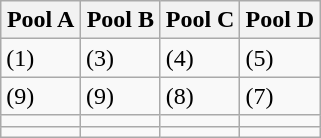<table class="wikitable" style="white-space:nowrap;">
<tr>
<th width=25%>Pool A</th>
<th width=25%>Pool B</th>
<th width=25%>Pool C</th>
<th width=25%>Pool D</th>
</tr>
<tr>
<td> (1)</td>
<td> (3)</td>
<td> (4)</td>
<td> (5)</td>
</tr>
<tr>
<td> (9)</td>
<td> (9)</td>
<td> (8)</td>
<td> (7)</td>
</tr>
<tr>
<td></td>
<td></td>
<td></td>
<td></td>
</tr>
<tr>
<td></td>
<td></td>
<td></td>
<td></td>
</tr>
</table>
